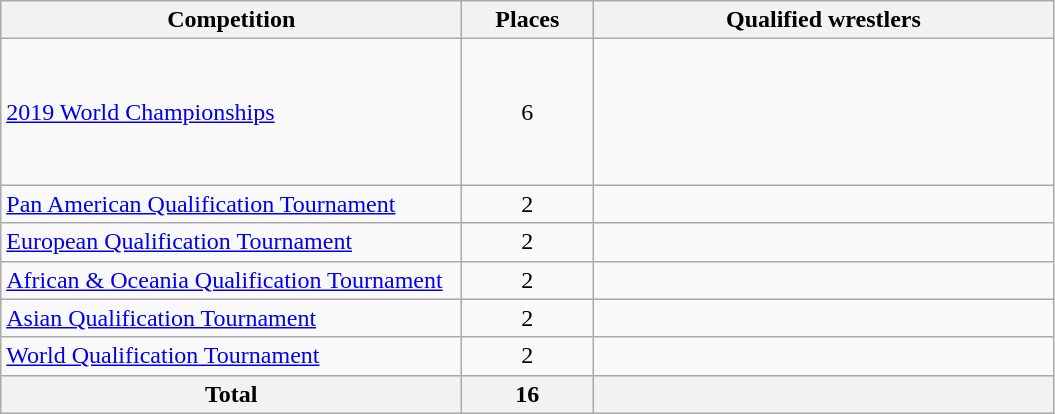<table class = "wikitable">
<tr>
<th width=300>Competition</th>
<th width=80>Places</th>
<th width=300>Qualified wrestlers</th>
</tr>
<tr>
<td><a href='#'>2019 World Championships</a></td>
<td align="center">6</td>
<td><br><br><br><br><br></td>
</tr>
<tr>
<td><a href='#'>Pan American Qualification Tournament</a></td>
<td align="center">2</td>
<td><br></td>
</tr>
<tr>
<td><a href='#'>European Qualification Tournament</a></td>
<td align="center">2</td>
<td><br></td>
</tr>
<tr>
<td><a href='#'>African & Oceania Qualification Tournament</a></td>
<td align="center">2</td>
<td><br></td>
</tr>
<tr>
<td><a href='#'>Asian Qualification Tournament</a></td>
<td align="center">2</td>
<td><br></td>
</tr>
<tr>
<td><a href='#'>World Qualification Tournament</a></td>
<td align="center">2</td>
<td><br></td>
</tr>
<tr>
<th>Total</th>
<th>16</th>
<th></th>
</tr>
</table>
